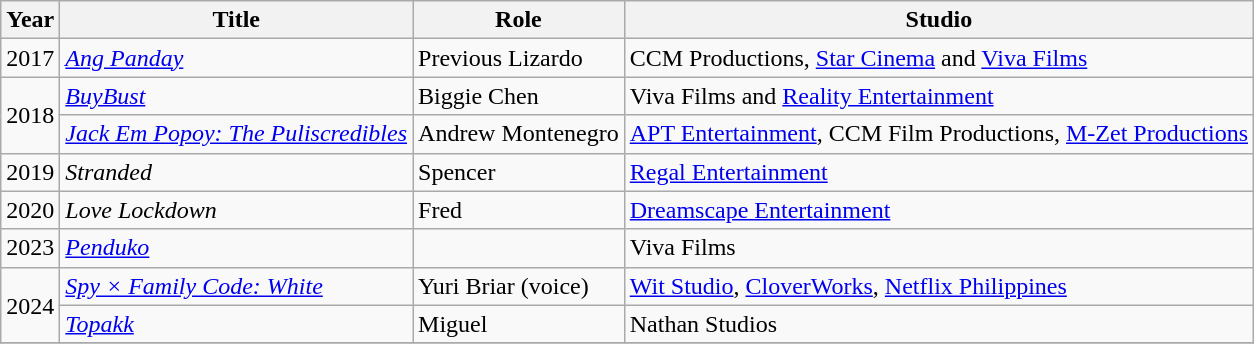<table class="wikitable sortable">
<tr>
<th>Year</th>
<th>Title</th>
<th>Role</th>
<th>Studio</th>
</tr>
<tr>
<td>2017</td>
<td><em><a href='#'>Ang Panday</a></em></td>
<td>Previous Lizardo</td>
<td>CCM Productions, <a href='#'>Star Cinema</a> and <a href='#'>Viva Films</a></td>
</tr>
<tr>
<td rowspan="2">2018</td>
<td><em><a href='#'>BuyBust</a></em></td>
<td>Biggie Chen</td>
<td>Viva Films and <a href='#'>Reality Entertainment</a></td>
</tr>
<tr>
<td><em><a href='#'>Jack Em Popoy: The Puliscredibles</a></em></td>
<td>Andrew Montenegro</td>
<td><a href='#'>APT Entertainment</a>, CCM Film Productions, <a href='#'>M-Zet Productions</a></td>
</tr>
<tr>
<td>2019</td>
<td><em>Stranded</em></td>
<td>Spencer</td>
<td><a href='#'>Regal Entertainment</a></td>
</tr>
<tr>
<td>2020</td>
<td><em>Love Lockdown</em></td>
<td>Fred</td>
<td><a href='#'>Dreamscape Entertainment</a></td>
</tr>
<tr>
<td>2023</td>
<td><em><a href='#'>Penduko</a></em></td>
<td></td>
<td>Viva Films</td>
</tr>
<tr>
<td rowspan="2">2024</td>
<td><em><a href='#'>Spy × Family Code: White</a></em></td>
<td>Yuri Briar (voice)</td>
<td><a href='#'>Wit Studio</a>, <a href='#'>CloverWorks</a>, <a href='#'>Netflix Philippines</a></td>
</tr>
<tr>
<td><em><a href='#'>Topakk</a></em></td>
<td>Miguel</td>
<td>Nathan Studios</td>
</tr>
<tr>
</tr>
</table>
